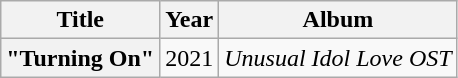<table class="wikitable plainrowheaders" style="text-align:center;">
<tr>
<th scope="col">Title</th>
<th scope="col">Year</th>
<th scope="col">Album</th>
</tr>
<tr>
<th scope=row>"Turning On" </th>
<td>2021</td>
<td><em>Unusual Idol Love OST</em></td>
</tr>
</table>
